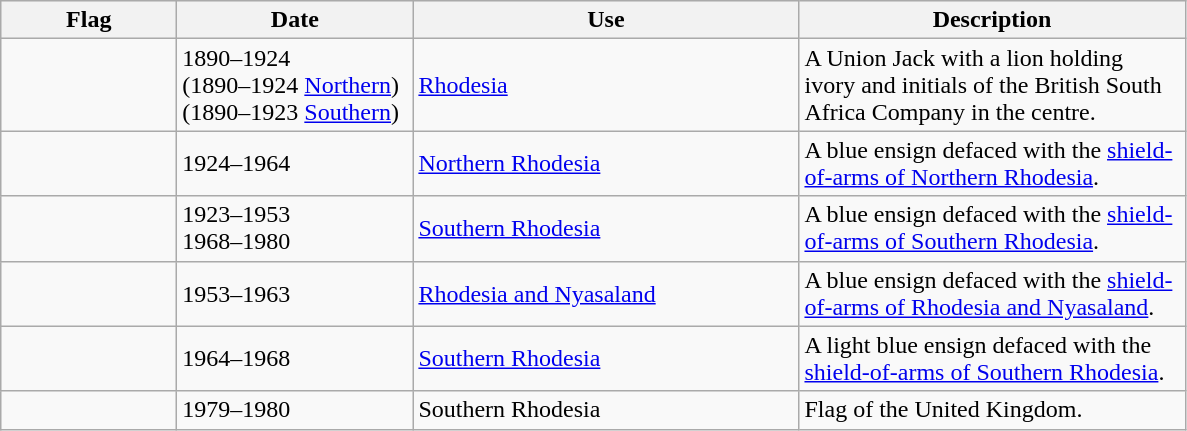<table class="wikitable">
<tr style="background:#efefef;">
<th style="width:110px;">Flag</th>
<th style="width:150px;">Date</th>
<th style="width:250px;">Use</th>
<th style="width:250px;">Description</th>
</tr>
<tr>
<td></td>
<td>1890–1924 <br>(1890–1924 <a href='#'>Northern</a>)<br>(1890–1923 <a href='#'>Southern</a>)</td>
<td><a href='#'>Rhodesia</a></td>
<td>A Union Jack with a lion holding ivory and initials of the British South Africa Company in the centre.</td>
</tr>
<tr>
<td></td>
<td>1924–1964</td>
<td><a href='#'>Northern Rhodesia</a></td>
<td>A blue ensign defaced with the <a href='#'>shield-of-arms of Northern Rhodesia</a>.</td>
</tr>
<tr>
<td></td>
<td>1923–1953<br>1968–1980</td>
<td><a href='#'>Southern Rhodesia</a></td>
<td>A blue ensign defaced with the <a href='#'>shield-of-arms of Southern Rhodesia</a>.</td>
</tr>
<tr>
<td></td>
<td>1953–1963</td>
<td><a href='#'>Rhodesia and Nyasaland</a></td>
<td>A blue ensign defaced with the <a href='#'>shield-of-arms of Rhodesia and Nyasaland</a>.</td>
</tr>
<tr>
<td></td>
<td>1964–1968</td>
<td><a href='#'>Southern Rhodesia</a></td>
<td>A light blue ensign defaced with the <a href='#'>shield-of-arms of Southern Rhodesia</a>.</td>
</tr>
<tr>
<td></td>
<td>1979–1980</td>
<td>Southern Rhodesia</td>
<td>Flag of the United Kingdom.</td>
</tr>
</table>
